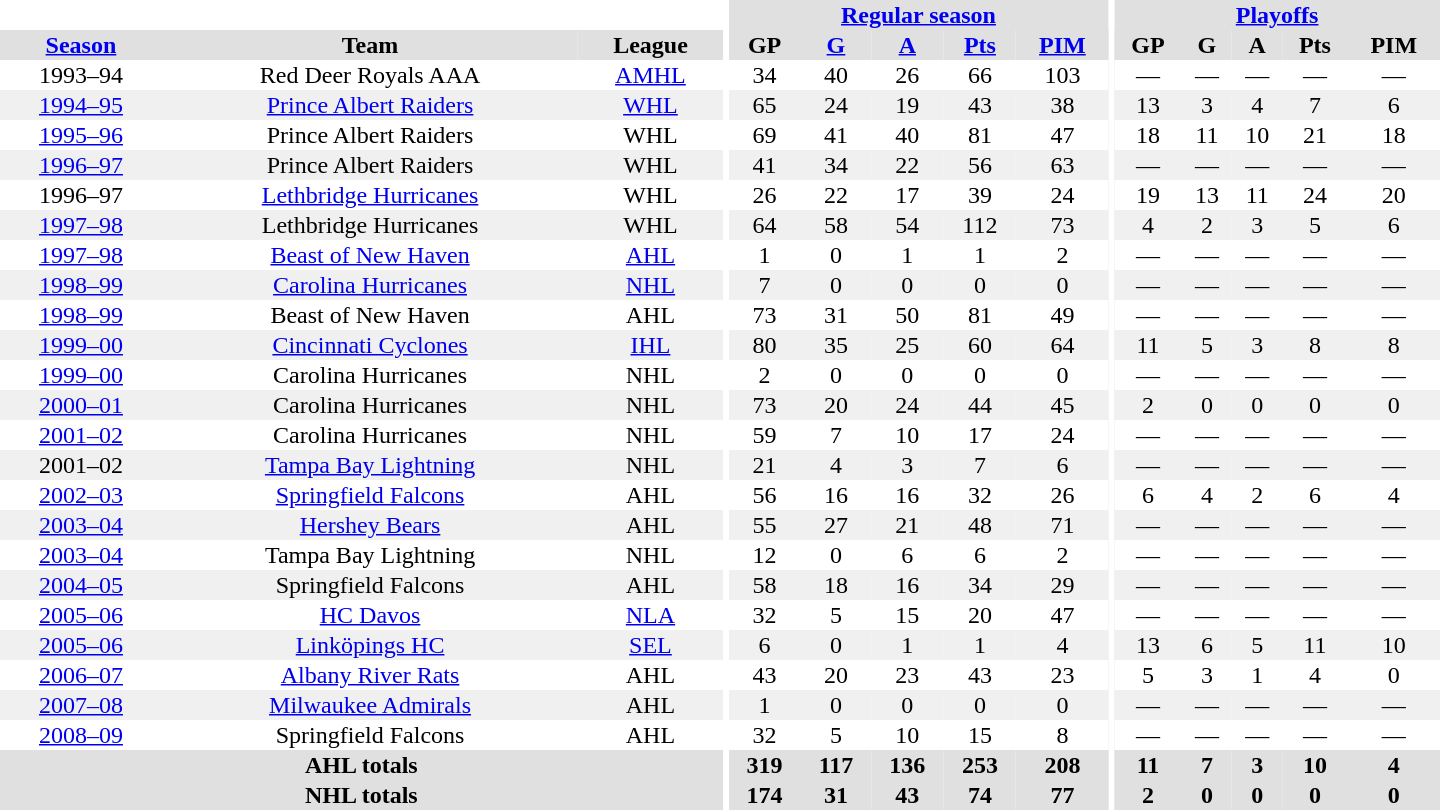<table border="0" cellpadding="1" cellspacing="0" style="text-align:center; width:60em">
<tr bgcolor="#e0e0e0">
<th colspan="3" bgcolor="#ffffff"></th>
<th rowspan="100" bgcolor="#ffffff"></th>
<th colspan="5"><a href='#'>Regular season</a></th>
<th rowspan="100" bgcolor="#ffffff"></th>
<th colspan="5"><a href='#'>Playoffs</a></th>
</tr>
<tr bgcolor="#e0e0e0">
<th><a href='#'>Season</a></th>
<th>Team</th>
<th>League</th>
<th>GP</th>
<th><a href='#'>G</a></th>
<th><a href='#'>A</a></th>
<th><a href='#'>Pts</a></th>
<th><a href='#'>PIM</a></th>
<th>GP</th>
<th>G</th>
<th>A</th>
<th>Pts</th>
<th>PIM</th>
</tr>
<tr>
<td>1993–94</td>
<td>Red Deer Royals AAA</td>
<td><a href='#'>AMHL</a></td>
<td>34</td>
<td>40</td>
<td>26</td>
<td>66</td>
<td>103</td>
<td>—</td>
<td>—</td>
<td>—</td>
<td>—</td>
<td>—</td>
</tr>
<tr bgcolor="#f0f0f0">
<td><a href='#'>1994–95</a></td>
<td><a href='#'>Prince Albert Raiders</a></td>
<td><a href='#'>WHL</a></td>
<td>65</td>
<td>24</td>
<td>19</td>
<td>43</td>
<td>38</td>
<td>13</td>
<td>3</td>
<td>4</td>
<td>7</td>
<td>6</td>
</tr>
<tr>
<td><a href='#'>1995–96</a></td>
<td>Prince Albert Raiders</td>
<td>WHL</td>
<td>69</td>
<td>41</td>
<td>40</td>
<td>81</td>
<td>47</td>
<td>18</td>
<td>11</td>
<td>10</td>
<td>21</td>
<td>18</td>
</tr>
<tr bgcolor="#f0f0f0">
<td><a href='#'>1996–97</a></td>
<td>Prince Albert Raiders</td>
<td>WHL</td>
<td>41</td>
<td>34</td>
<td>22</td>
<td>56</td>
<td>63</td>
<td>—</td>
<td>—</td>
<td>—</td>
<td>—</td>
<td>—</td>
</tr>
<tr>
<td>1996–97</td>
<td><a href='#'>Lethbridge Hurricanes</a></td>
<td>WHL</td>
<td>26</td>
<td>22</td>
<td>17</td>
<td>39</td>
<td>24</td>
<td>19</td>
<td>13</td>
<td>11</td>
<td>24</td>
<td>20</td>
</tr>
<tr bgcolor="#f0f0f0">
<td><a href='#'>1997–98</a></td>
<td>Lethbridge Hurricanes</td>
<td>WHL</td>
<td>64</td>
<td>58</td>
<td>54</td>
<td>112</td>
<td>73</td>
<td>4</td>
<td>2</td>
<td>3</td>
<td>5</td>
<td>6</td>
</tr>
<tr>
<td><a href='#'>1997–98</a></td>
<td><a href='#'>Beast of New Haven</a></td>
<td><a href='#'>AHL</a></td>
<td>1</td>
<td>0</td>
<td>1</td>
<td>1</td>
<td>2</td>
<td>—</td>
<td>—</td>
<td>—</td>
<td>—</td>
<td>—</td>
</tr>
<tr bgcolor="#f0f0f0">
<td><a href='#'>1998–99</a></td>
<td><a href='#'>Carolina Hurricanes</a></td>
<td><a href='#'>NHL</a></td>
<td>7</td>
<td>0</td>
<td>0</td>
<td>0</td>
<td>0</td>
<td>—</td>
<td>—</td>
<td>—</td>
<td>—</td>
<td>—</td>
</tr>
<tr>
<td><a href='#'>1998–99</a></td>
<td>Beast of New Haven</td>
<td>AHL</td>
<td>73</td>
<td>31</td>
<td>50</td>
<td>81</td>
<td>49</td>
<td>—</td>
<td>—</td>
<td>—</td>
<td>—</td>
<td>—</td>
</tr>
<tr bgcolor="#f0f0f0">
<td><a href='#'>1999–00</a></td>
<td><a href='#'>Cincinnati Cyclones</a></td>
<td><a href='#'>IHL</a></td>
<td>80</td>
<td>35</td>
<td>25</td>
<td>60</td>
<td>64</td>
<td>11</td>
<td>5</td>
<td>3</td>
<td>8</td>
<td>8</td>
</tr>
<tr>
<td><a href='#'>1999–00</a></td>
<td>Carolina Hurricanes</td>
<td>NHL</td>
<td>2</td>
<td>0</td>
<td>0</td>
<td>0</td>
<td>0</td>
<td>—</td>
<td>—</td>
<td>—</td>
<td>—</td>
<td>—</td>
</tr>
<tr bgcolor="#f0f0f0">
<td><a href='#'>2000–01</a></td>
<td>Carolina Hurricanes</td>
<td>NHL</td>
<td>73</td>
<td>20</td>
<td>24</td>
<td>44</td>
<td>45</td>
<td>2</td>
<td>0</td>
<td>0</td>
<td>0</td>
<td>0</td>
</tr>
<tr>
<td><a href='#'>2001–02</a></td>
<td>Carolina Hurricanes</td>
<td>NHL</td>
<td>59</td>
<td>7</td>
<td>10</td>
<td>17</td>
<td>24</td>
<td>—</td>
<td>—</td>
<td>—</td>
<td>—</td>
<td>—</td>
</tr>
<tr bgcolor="#f0f0f0">
<td>2001–02</td>
<td><a href='#'>Tampa Bay Lightning</a></td>
<td>NHL</td>
<td>21</td>
<td>4</td>
<td>3</td>
<td>7</td>
<td>6</td>
<td>—</td>
<td>—</td>
<td>—</td>
<td>—</td>
<td>—</td>
</tr>
<tr>
<td><a href='#'>2002–03</a></td>
<td><a href='#'>Springfield Falcons</a></td>
<td>AHL</td>
<td>56</td>
<td>16</td>
<td>16</td>
<td>32</td>
<td>26</td>
<td>6</td>
<td>4</td>
<td>2</td>
<td>6</td>
<td>4</td>
</tr>
<tr bgcolor="#f0f0f0">
<td><a href='#'>2003–04</a></td>
<td><a href='#'>Hershey Bears</a></td>
<td>AHL</td>
<td>55</td>
<td>27</td>
<td>21</td>
<td>48</td>
<td>71</td>
<td>—</td>
<td>—</td>
<td>—</td>
<td>—</td>
<td>—</td>
</tr>
<tr>
<td><a href='#'>2003–04</a></td>
<td>Tampa Bay Lightning</td>
<td>NHL</td>
<td>12</td>
<td>0</td>
<td>6</td>
<td>6</td>
<td>2</td>
<td>—</td>
<td>—</td>
<td>—</td>
<td>—</td>
<td>—</td>
</tr>
<tr bgcolor="#f0f0f0">
<td><a href='#'>2004–05</a></td>
<td>Springfield Falcons</td>
<td>AHL</td>
<td>58</td>
<td>18</td>
<td>16</td>
<td>34</td>
<td>29</td>
<td>—</td>
<td>—</td>
<td>—</td>
<td>—</td>
<td>—</td>
</tr>
<tr>
<td><a href='#'>2005–06</a></td>
<td><a href='#'>HC Davos</a></td>
<td><a href='#'>NLA</a></td>
<td>32</td>
<td>5</td>
<td>15</td>
<td>20</td>
<td>47</td>
<td>—</td>
<td>—</td>
<td>—</td>
<td>—</td>
<td>—</td>
</tr>
<tr bgcolor="#f0f0f0">
<td><a href='#'>2005–06</a></td>
<td><a href='#'>Linköpings HC</a></td>
<td><a href='#'>SEL</a></td>
<td>6</td>
<td>0</td>
<td>1</td>
<td>1</td>
<td>4</td>
<td>13</td>
<td>6</td>
<td>5</td>
<td>11</td>
<td>10</td>
</tr>
<tr>
<td><a href='#'>2006–07</a></td>
<td><a href='#'>Albany River Rats</a></td>
<td>AHL</td>
<td>43</td>
<td>20</td>
<td>23</td>
<td>43</td>
<td>23</td>
<td>5</td>
<td>3</td>
<td>1</td>
<td>4</td>
<td>0</td>
</tr>
<tr bgcolor="#f0f0f0">
<td><a href='#'>2007–08</a></td>
<td><a href='#'>Milwaukee Admirals</a></td>
<td>AHL</td>
<td>1</td>
<td>0</td>
<td>0</td>
<td>0</td>
<td>0</td>
<td>—</td>
<td>—</td>
<td>—</td>
<td>—</td>
<td>—</td>
</tr>
<tr>
<td><a href='#'>2008–09</a></td>
<td>Springfield Falcons</td>
<td>AHL</td>
<td>32</td>
<td>5</td>
<td>10</td>
<td>15</td>
<td>8</td>
<td>—</td>
<td>—</td>
<td>—</td>
<td>—</td>
<td>—</td>
</tr>
<tr bgcolor="#e0e0e0">
<th colspan="3">AHL totals</th>
<th>319</th>
<th>117</th>
<th>136</th>
<th>253</th>
<th>208</th>
<th>11</th>
<th>7</th>
<th>3</th>
<th>10</th>
<th>4</th>
</tr>
<tr bgcolor="#e0e0e0">
<th colspan="3">NHL totals</th>
<th>174</th>
<th>31</th>
<th>43</th>
<th>74</th>
<th>77</th>
<th>2</th>
<th>0</th>
<th>0</th>
<th>0</th>
<th>0</th>
</tr>
</table>
